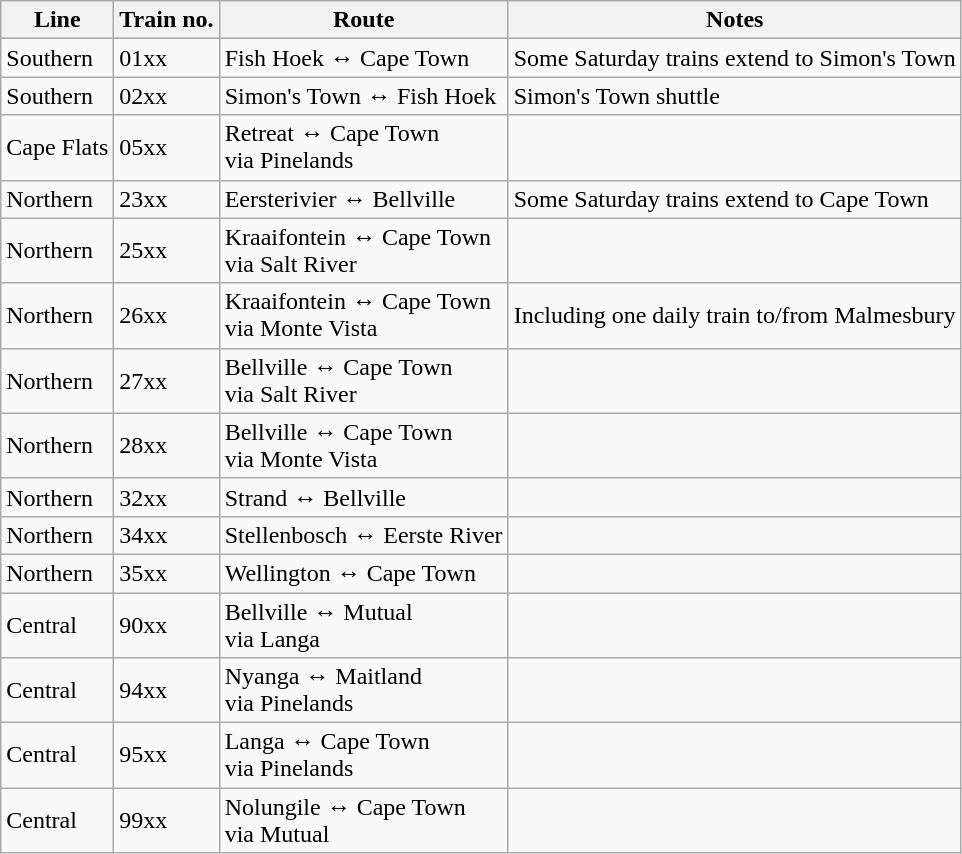<table class="wikitable">
<tr>
<th>Line</th>
<th>Train no.</th>
<th>Route</th>
<th>Notes</th>
</tr>
<tr>
<td>Southern</td>
<td>01xx</td>
<td>Fish Hoek ↔ Cape Town</td>
<td>Some Saturday trains extend to Simon's Town</td>
</tr>
<tr>
<td>Southern</td>
<td>02xx</td>
<td>Simon's Town ↔ Fish Hoek</td>
<td>Simon's Town shuttle</td>
</tr>
<tr>
<td>Cape Flats</td>
<td>05xx</td>
<td>Retreat ↔ Cape Town<br>via Pinelands</td>
<td></td>
</tr>
<tr>
<td>Northern</td>
<td>23xx</td>
<td>Eersterivier ↔ Bellville</td>
<td>Some Saturday trains extend to Cape Town</td>
</tr>
<tr>
<td>Northern</td>
<td>25xx</td>
<td>Kraaifontein ↔ Cape Town<br>via Salt River</td>
<td></td>
</tr>
<tr>
<td>Northern</td>
<td>26xx</td>
<td>Kraaifontein ↔ Cape Town<br>via Monte Vista</td>
<td>Including one daily train to/from Malmesbury</td>
</tr>
<tr>
<td>Northern</td>
<td>27xx</td>
<td>Bellville ↔ Cape Town<br>via Salt River</td>
<td></td>
</tr>
<tr>
<td>Northern</td>
<td>28xx</td>
<td>Bellville ↔ Cape Town<br>via Monte Vista</td>
</tr>
<tr>
<td>Northern</td>
<td>32xx</td>
<td>Strand ↔ Bellville</td>
<td></td>
</tr>
<tr>
<td>Northern</td>
<td>34xx</td>
<td>Stellenbosch ↔ Eerste River</td>
<td></td>
</tr>
<tr>
<td>Northern</td>
<td>35xx</td>
<td>Wellington ↔ Cape Town</td>
<td></td>
</tr>
<tr>
<td>Central</td>
<td>90xx</td>
<td>Bellville ↔ Mutual<br>via Langa</td>
<td></td>
</tr>
<tr>
<td>Central</td>
<td>94xx</td>
<td>Nyanga ↔ Maitland<br>via Pinelands</td>
<td></td>
</tr>
<tr>
<td>Central</td>
<td>95xx</td>
<td>Langa ↔ Cape Town<br>via Pinelands</td>
<td></td>
</tr>
<tr>
<td>Central</td>
<td>99xx</td>
<td>Nolungile ↔ Cape Town<br>via Mutual</td>
<td></td>
</tr>
</table>
